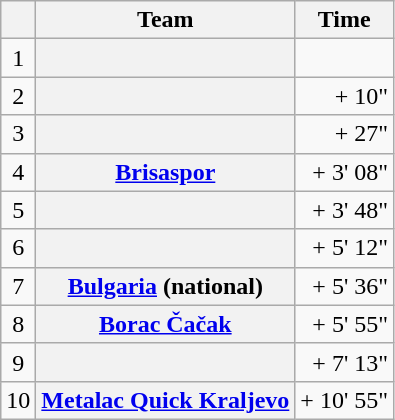<table class="wikitable plainrowheaders">
<tr>
<th></th>
<th>Team</th>
<th>Time</th>
</tr>
<tr>
<td style="text-align:center;">1</td>
<th scope="row"></th>
<td align=right><strong></strong></td>
</tr>
<tr>
<td style="text-align:center;">2</td>
<th scope="row"></th>
<td align=right>+ 10"</td>
</tr>
<tr>
<td style="text-align:center;">3</td>
<th scope="row"></th>
<td align=right>+ 27"</td>
</tr>
<tr>
<td style="text-align:center;">4</td>
<th scope="row"><a href='#'>Brisaspor</a></th>
<td align=right>+ 3' 08"</td>
</tr>
<tr>
<td style="text-align:center;">5</td>
<th scope="row"></th>
<td align=right>+ 3' 48"</td>
</tr>
<tr>
<td style="text-align:center;">6</td>
<th scope="row"></th>
<td align=right>+ 5' 12"</td>
</tr>
<tr>
<td style="text-align:center;">7</td>
<th scope="row"><a href='#'>Bulgaria</a>  (national)</th>
<td align=right>+ 5' 36"</td>
</tr>
<tr>
<td style="text-align:center;">8</td>
<th scope="row"><a href='#'>Borac Čačak</a></th>
<td align=right>+ 5' 55"</td>
</tr>
<tr>
<td style="text-align:center;">9</td>
<th scope="row"></th>
<td align=right>+ 7' 13"</td>
</tr>
<tr>
<td style="text-align:center;">10</td>
<th scope="row"><a href='#'>Metalac Quick Kraljevo</a></th>
<td align=right>+ 10' 55"</td>
</tr>
</table>
